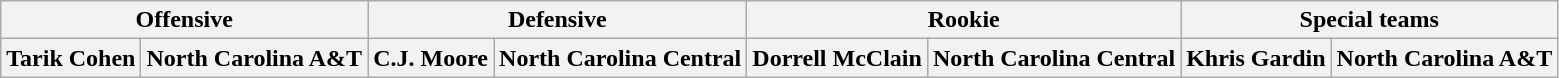<table class="wikitable" border="1">
<tr>
<th colspan="2">Offensive</th>
<th colspan="2">Defensive</th>
<th colspan="2">Rookie</th>
<th colspan="2">Special teams</th>
</tr>
<tr>
<th>Tarik Cohen</th>
<th>North Carolina A&T</th>
<th>C.J. Moore</th>
<th>North Carolina Central</th>
<th>Dorrell McClain</th>
<th>North Carolina Central</th>
<th>Khris Gardin</th>
<th>North Carolina A&T</th>
</tr>
</table>
